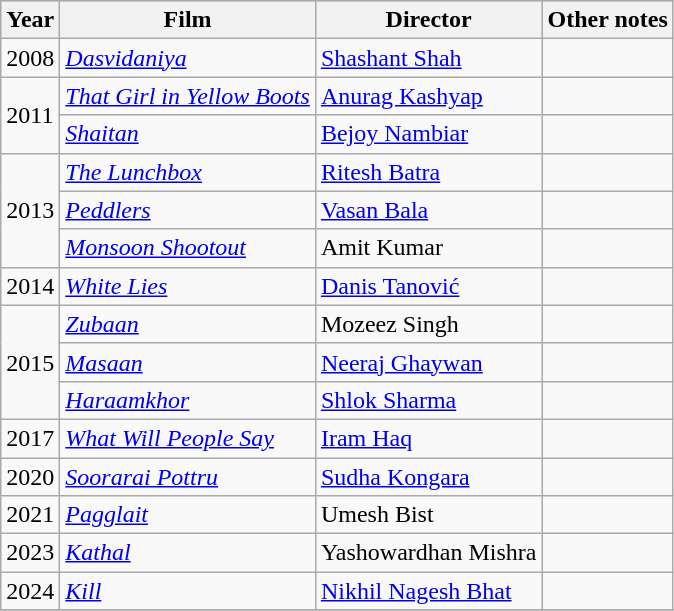<table class="wikitable">
<tr style="background:#ccc; text-align:center;">
<th>Year</th>
<th>Film</th>
<th>Director</th>
<th>Other notes</th>
</tr>
<tr>
<td>2008</td>
<td><em><a href='#'>Dasvidaniya</a></em></td>
<td><a href='#'>Shashant Shah</a></td>
<td></td>
</tr>
<tr>
<td rowspan="2">2011</td>
<td><em><a href='#'>That Girl in Yellow Boots</a></em></td>
<td><a href='#'>Anurag Kashyap</a></td>
<td></td>
</tr>
<tr>
<td><em><a href='#'>Shaitan</a></em></td>
<td><a href='#'>Bejoy Nambiar</a></td>
<td></td>
</tr>
<tr>
<td rowspan="3">2013</td>
<td><em><a href='#'>The Lunchbox</a></em></td>
<td><a href='#'>Ritesh Batra</a></td>
<td></td>
</tr>
<tr>
<td><em><a href='#'>Peddlers</a></em></td>
<td><a href='#'>Vasan Bala</a></td>
<td></td>
</tr>
<tr>
<td><em><a href='#'>Monsoon Shootout</a></em></td>
<td>Amit Kumar</td>
<td></td>
</tr>
<tr>
<td>2014</td>
<td><em><a href='#'>White Lies</a></em></td>
<td><a href='#'>Danis Tanović</a></td>
<td></td>
</tr>
<tr>
<td rowspan="3">2015</td>
<td><em><a href='#'>Zubaan</a></em></td>
<td>Mozeez Singh</td>
<td></td>
</tr>
<tr>
<td><em><a href='#'>Masaan</a></em></td>
<td><a href='#'>Neeraj Ghaywan</a></td>
<td></td>
</tr>
<tr>
<td><em><a href='#'>Haraamkhor</a></em></td>
<td><a href='#'>Shlok Sharma</a></td>
<td></td>
</tr>
<tr>
<td>2017</td>
<td><em><a href='#'>What Will People Say</a></em></td>
<td><a href='#'>Iram Haq</a></td>
<td></td>
</tr>
<tr>
<td>2020</td>
<td><em><a href='#'>Soorarai Pottru</a></em></td>
<td><a href='#'>Sudha Kongara</a></td>
<td></td>
</tr>
<tr>
<td>2021</td>
<td><em><a href='#'>Pagglait</a></em></td>
<td>Umesh Bist</td>
<td></td>
</tr>
<tr>
<td>2023</td>
<td><em><a href='#'>Kathal</a></em></td>
<td>Yashowardhan Mishra</td>
<td></td>
</tr>
<tr>
<td>2024</td>
<td><em><a href='#'>Kill</a></em></td>
<td><a href='#'>Nikhil Nagesh Bhat</a></td>
<td></td>
</tr>
<tr>
</tr>
</table>
